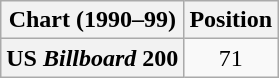<table class="wikitable plainrowheaders">
<tr>
<th>Chart (1990–99)</th>
<th>Position</th>
</tr>
<tr>
<th scope="row">US <em>Billboard</em> 200</th>
<td style="text-align:center;">71</td>
</tr>
</table>
